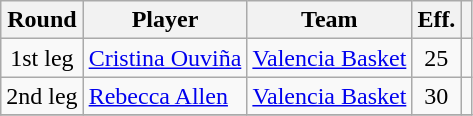<table class="wikitable sortable" style="text-align: center;">
<tr>
<th>Round</th>
<th>Player</th>
<th>Team</th>
<th>Eff.</th>
<th></th>
</tr>
<tr>
<td>1st leg</td>
<td style="text-align:left;"> <a href='#'>Cristina Ouviña</a></td>
<td style="text-align:left;"><a href='#'>Valencia Basket</a></td>
<td>25</td>
<td></td>
</tr>
<tr>
<td>2nd leg</td>
<td style="text-align:left;"> <a href='#'>Rebecca Allen</a></td>
<td style="text-align:left;"><a href='#'>Valencia Basket</a></td>
<td>30</td>
<td></td>
</tr>
<tr>
</tr>
</table>
